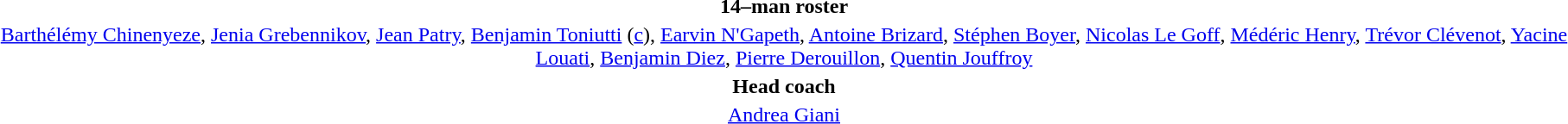<table style="text-align:center; margin-top:2em; margin-left:auto; margin-right:auto">
<tr>
<td><strong>14–man roster</strong></td>
</tr>
<tr>
<td><a href='#'>Barthélémy Chinenyeze</a>, <a href='#'>Jenia Grebennikov</a>, <a href='#'>Jean Patry</a>, <a href='#'>Benjamin Toniutti</a> (<a href='#'>c</a>), <a href='#'>Earvin N'Gapeth</a>, <a href='#'>Antoine Brizard</a>, <a href='#'>Stéphen Boyer</a>, <a href='#'>Nicolas Le Goff</a>, <a href='#'>Médéric Henry</a>, <a href='#'>Trévor Clévenot</a>, <a href='#'>Yacine Louati</a>, <a href='#'>Benjamin Diez</a>, <a href='#'>Pierre Derouillon</a>, <a href='#'>Quentin Jouffroy</a></td>
</tr>
<tr>
<td><strong>Head coach</strong></td>
</tr>
<tr>
<td><a href='#'>Andrea Giani</a></td>
</tr>
</table>
